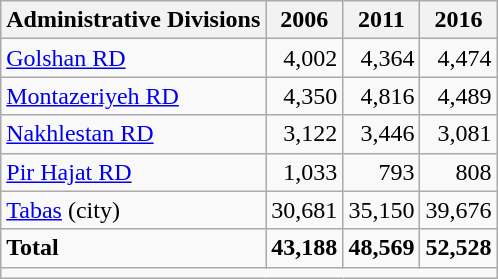<table class="wikitable">
<tr>
<th>Administrative Divisions</th>
<th>2006</th>
<th>2011</th>
<th>2016</th>
</tr>
<tr>
<td><a href='#'>Golshan RD</a></td>
<td style="text-align: right;">4,002</td>
<td style="text-align: right;">4,364</td>
<td style="text-align: right;">4,474</td>
</tr>
<tr>
<td><a href='#'>Montazeriyeh RD</a></td>
<td style="text-align: right;">4,350</td>
<td style="text-align: right;">4,816</td>
<td style="text-align: right;">4,489</td>
</tr>
<tr>
<td><a href='#'>Nakhlestan RD</a></td>
<td style="text-align: right;">3,122</td>
<td style="text-align: right;">3,446</td>
<td style="text-align: right;">3,081</td>
</tr>
<tr>
<td><a href='#'>Pir Hajat RD</a></td>
<td style="text-align: right;">1,033</td>
<td style="text-align: right;">793</td>
<td style="text-align: right;">808</td>
</tr>
<tr>
<td><a href='#'>Tabas</a> (city)</td>
<td style="text-align: right;">30,681</td>
<td style="text-align: right;">35,150</td>
<td style="text-align: right;">39,676</td>
</tr>
<tr>
<td><strong>Total</strong></td>
<td style="text-align: right;"><strong>43,188</strong></td>
<td style="text-align: right;"><strong>48,569</strong></td>
<td style="text-align: right;"><strong>52,528</strong></td>
</tr>
<tr>
<td colspan=4></td>
</tr>
</table>
